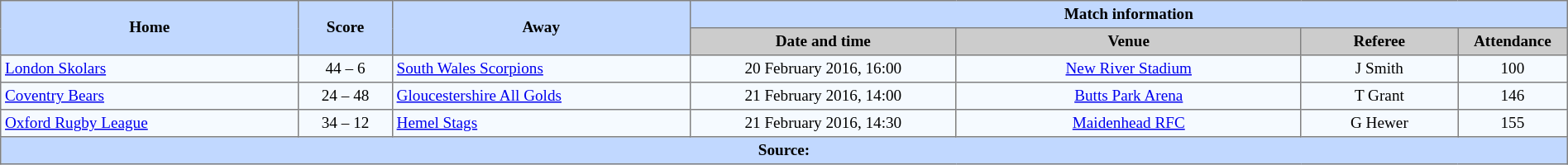<table border=1 style="border-collapse:collapse; font-size:80%; text-align:center;" cellpadding=3 cellspacing=0 width=100%>
<tr bgcolor=#C1D8FF>
<th rowspan=2 width=19%>Home</th>
<th rowspan=2 width=6%>Score</th>
<th rowspan=2 width=19%>Away</th>
<th colspan=6>Match information</th>
</tr>
<tr bgcolor=#CCCCCC>
<th width=17%>Date and time</th>
<th width=22%>Venue</th>
<th width=10%>Referee</th>
<th width=7%>Attendance</th>
</tr>
<tr bgcolor=#F5FAFF>
<td align=left> <a href='#'>London Skolars</a></td>
<td>44 – 6</td>
<td align=left> <a href='#'>South Wales Scorpions</a></td>
<td>20 February 2016, 16:00</td>
<td><a href='#'>New River Stadium</a></td>
<td>J Smith</td>
<td>100</td>
</tr>
<tr bgcolor=#F5FAFF>
<td align=left> <a href='#'>Coventry Bears</a></td>
<td>24 – 48</td>
<td align=left> <a href='#'>Gloucestershire All Golds</a></td>
<td>21 February 2016, 14:00</td>
<td><a href='#'>Butts Park Arena</a></td>
<td>T Grant</td>
<td>146</td>
</tr>
<tr bgcolor=#F5FAFF>
<td align=left> <a href='#'>Oxford Rugby League</a></td>
<td>34 – 12</td>
<td align=left> <a href='#'>Hemel Stags</a></td>
<td>21 February 2016, 14:30</td>
<td><a href='#'>Maidenhead RFC</a></td>
<td>G Hewer</td>
<td>155</td>
</tr>
<tr style="background:#c1d8ff;">
<th colspan=12>Source:</th>
</tr>
</table>
